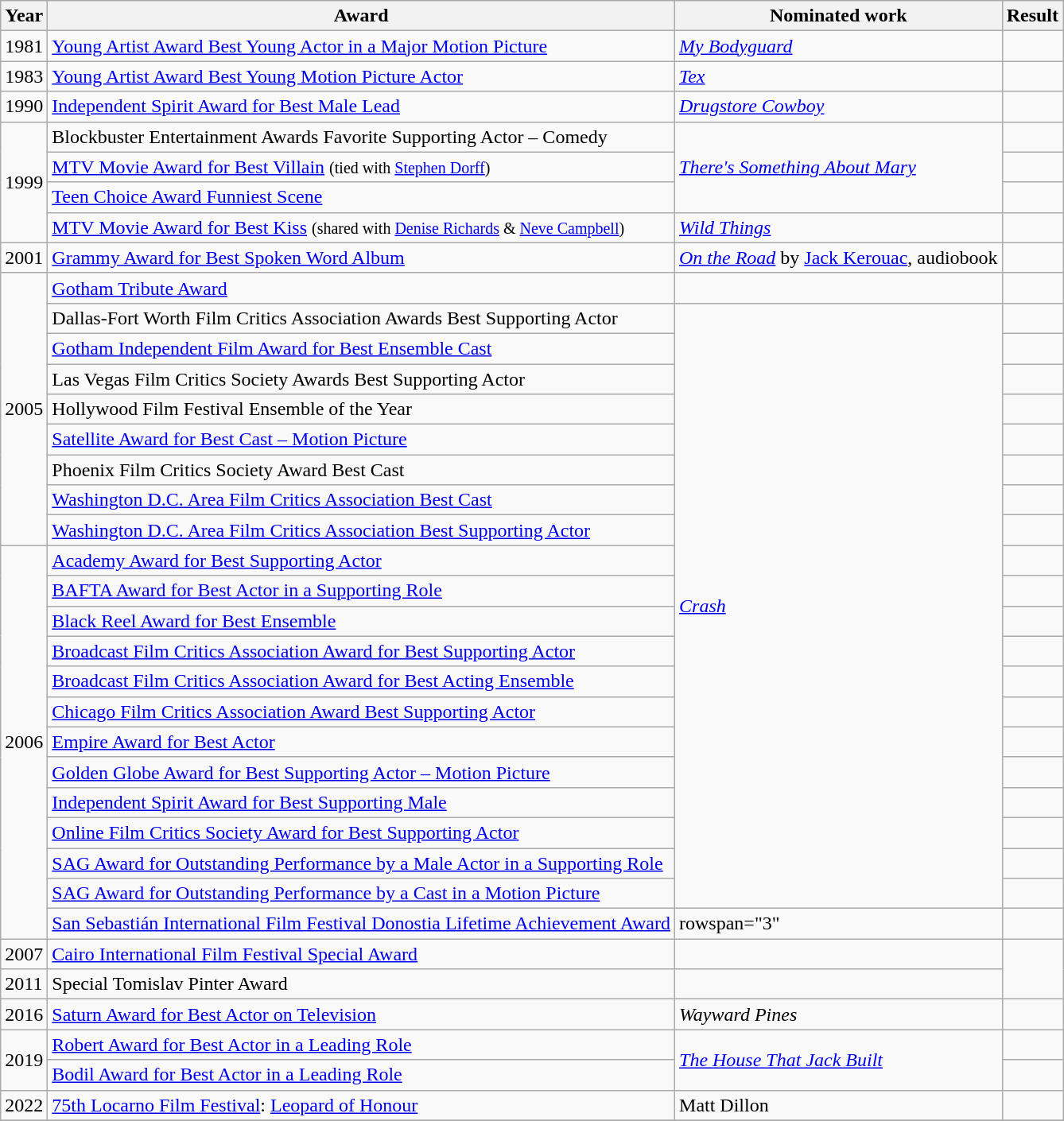<table class="wikitable sortable">
<tr>
<th>Year</th>
<th>Award</th>
<th>Nominated work</th>
<th>Result</th>
</tr>
<tr>
<td>1981</td>
<td><a href='#'>Young Artist Award Best Young Actor in a Major Motion Picture</a></td>
<td><em><a href='#'>My Bodyguard</a></em></td>
<td></td>
</tr>
<tr>
<td>1983</td>
<td><a href='#'>Young Artist Award Best Young Motion Picture Actor</a></td>
<td><em><a href='#'>Tex</a></em></td>
<td></td>
</tr>
<tr>
<td>1990</td>
<td><a href='#'>Independent Spirit Award for Best Male Lead</a></td>
<td><em><a href='#'>Drugstore Cowboy</a></em></td>
<td></td>
</tr>
<tr>
<td rowspan="4">1999</td>
<td>Blockbuster Entertainment Awards Favorite Supporting Actor – Comedy</td>
<td rowspan="3"><em><a href='#'>There's Something About Mary</a></em></td>
<td></td>
</tr>
<tr>
<td><a href='#'>MTV Movie Award for Best Villain</a> <small>(tied with <a href='#'>Stephen Dorff</a>)</small></td>
<td></td>
</tr>
<tr>
<td><a href='#'>Teen Choice Award Funniest Scene</a></td>
<td></td>
</tr>
<tr>
<td><a href='#'>MTV Movie Award for Best Kiss</a> <small>(shared with <a href='#'>Denise Richards</a> & <a href='#'>Neve Campbell</a>)</small></td>
<td><em><a href='#'>Wild Things</a></em></td>
<td></td>
</tr>
<tr>
<td>2001</td>
<td><a href='#'>Grammy Award for Best Spoken Word Album</a></td>
<td><em><a href='#'>On the Road</a></em> by <a href='#'>Jack Kerouac</a>, audiobook</td>
<td></td>
</tr>
<tr>
<td rowspan="9">2005</td>
<td><a href='#'>Gotham Tribute Award</a></td>
<td></td>
<td></td>
</tr>
<tr>
<td>Dallas-Fort Worth Film Critics Association Awards Best Supporting Actor</td>
<td rowspan="20"><em><a href='#'>Crash</a></em></td>
<td></td>
</tr>
<tr>
<td><a href='#'>Gotham Independent Film Award for Best Ensemble Cast</a></td>
<td></td>
</tr>
<tr>
<td>Las Vegas Film Critics Society Awards Best Supporting Actor</td>
<td></td>
</tr>
<tr>
<td>Hollywood Film Festival Ensemble of the Year</td>
<td></td>
</tr>
<tr>
<td><a href='#'>Satellite Award for Best Cast – Motion Picture</a></td>
<td></td>
</tr>
<tr>
<td>Phoenix Film Critics Society Award Best Cast</td>
<td></td>
</tr>
<tr>
<td><a href='#'>Washington D.C. Area Film Critics Association Best Cast</a></td>
<td></td>
</tr>
<tr>
<td><a href='#'>Washington D.C. Area Film Critics Association Best Supporting Actor</a></td>
<td></td>
</tr>
<tr>
<td rowspan="13">2006</td>
<td><a href='#'>Academy Award for Best Supporting Actor</a></td>
<td></td>
</tr>
<tr>
<td><a href='#'>BAFTA Award for Best Actor in a Supporting Role</a></td>
<td></td>
</tr>
<tr>
<td><a href='#'>Black Reel Award for Best Ensemble</a></td>
<td></td>
</tr>
<tr>
<td><a href='#'>Broadcast Film Critics Association Award for Best Supporting Actor</a></td>
<td></td>
</tr>
<tr>
<td><a href='#'>Broadcast Film Critics Association Award for Best Acting Ensemble</a></td>
<td></td>
</tr>
<tr>
<td><a href='#'>Chicago Film Critics Association Award Best Supporting Actor</a></td>
<td></td>
</tr>
<tr>
<td><a href='#'>Empire Award for Best Actor</a></td>
<td></td>
</tr>
<tr>
<td><a href='#'>Golden Globe Award for Best Supporting Actor – Motion Picture</a></td>
<td></td>
</tr>
<tr>
<td><a href='#'>Independent Spirit Award for Best Supporting Male</a></td>
<td></td>
</tr>
<tr>
<td><a href='#'>Online Film Critics Society Award for Best Supporting Actor</a></td>
<td></td>
</tr>
<tr>
<td><a href='#'>SAG Award for Outstanding Performance by a Male Actor in a Supporting Role</a></td>
<td></td>
</tr>
<tr>
<td><a href='#'>SAG Award for Outstanding Performance by a Cast in a Motion Picture</a></td>
<td></td>
</tr>
<tr>
<td><a href='#'>San Sebastián International Film Festival Donostia Lifetime Achievement Award</a></td>
<td>rowspan="3" </td>
<td></td>
</tr>
<tr>
<td>2007</td>
<td><a href='#'>Cairo International Film Festival Special Award</a></td>
<td></td>
</tr>
<tr>
<td>2011</td>
<td>Special Tomislav Pinter Award</td>
<td></td>
</tr>
<tr>
<td>2016</td>
<td><a href='#'>Saturn Award for Best Actor on Television</a></td>
<td><em>Wayward Pines</em></td>
<td></td>
</tr>
<tr>
<td rowspan="2">2019</td>
<td><a href='#'>Robert Award for Best Actor in a Leading Role</a></td>
<td rowspan="2"><em><a href='#'>The House That Jack Built</a></em></td>
<td></td>
</tr>
<tr>
<td><a href='#'>Bodil Award for Best Actor in a Leading Role</a></td>
<td></td>
</tr>
<tr>
<td>2022</td>
<td><a href='#'>75th Locarno Film Festival</a>: <a href='#'>Leopard of Honour</a></td>
<td>Matt Dillon</td>
<td></td>
</tr>
<tr>
</tr>
</table>
